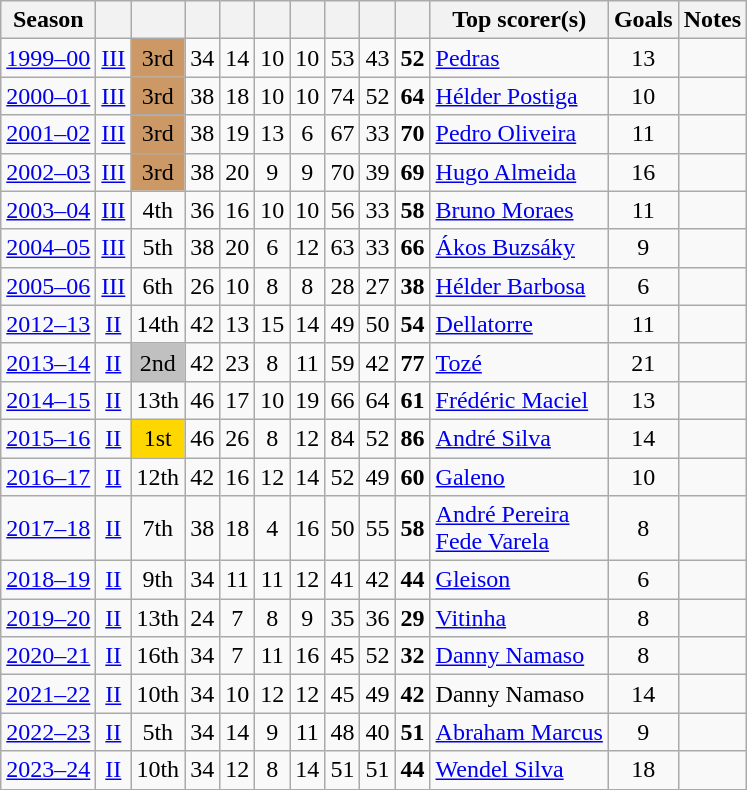<table class="wikitable" style="text-align: center;">
<tr>
<th>Season</th>
<th></th>
<th></th>
<th></th>
<th></th>
<th></th>
<th></th>
<th></th>
<th></th>
<th></th>
<th>Top scorer(s)</th>
<th>Goals</th>
<th>Notes</th>
</tr>
<tr>
<td><a href='#'>1999–00</a></td>
<td><a href='#'>III</a></td>
<td style="background:#cc9966">3rd</td>
<td>34</td>
<td>14</td>
<td>10</td>
<td>10</td>
<td>53</td>
<td>43</td>
<td><strong>52</strong></td>
<td align="left"> <a href='#'>Pedras</a></td>
<td>13</td>
<td></td>
</tr>
<tr>
<td><a href='#'>2000–01</a></td>
<td><a href='#'>III</a></td>
<td style="background:#cc9966">3rd</td>
<td>38</td>
<td>18</td>
<td>10</td>
<td>10</td>
<td>74</td>
<td>52</td>
<td><strong>64</strong></td>
<td align="left"> <a href='#'>Hélder Postiga</a></td>
<td>10</td>
<td></td>
</tr>
<tr>
<td><a href='#'>2001–02</a></td>
<td><a href='#'>III</a></td>
<td style="background:#cc9966">3rd</td>
<td>38</td>
<td>19</td>
<td>13</td>
<td>6</td>
<td>67</td>
<td>33</td>
<td><strong>70</strong></td>
<td align="left"> <a href='#'>Pedro Oliveira</a></td>
<td>11</td>
<td></td>
</tr>
<tr>
<td><a href='#'>2002–03</a></td>
<td><a href='#'>III</a></td>
<td style="background:#cc9966">3rd</td>
<td>38</td>
<td>20</td>
<td>9</td>
<td>9</td>
<td>70</td>
<td>39</td>
<td><strong>69</strong></td>
<td align="left"> <a href='#'>Hugo Almeida</a></td>
<td>16</td>
<td></td>
</tr>
<tr>
<td><a href='#'>2003–04</a></td>
<td><a href='#'>III</a></td>
<td>4th</td>
<td>36</td>
<td>16</td>
<td>10</td>
<td>10</td>
<td>56</td>
<td>33</td>
<td><strong>58</strong></td>
<td align="left"> <a href='#'>Bruno Moraes</a></td>
<td>11</td>
<td></td>
</tr>
<tr>
<td><a href='#'>2004–05</a></td>
<td><a href='#'>III</a></td>
<td>5th</td>
<td>38</td>
<td>20</td>
<td>6</td>
<td>12</td>
<td>63</td>
<td>33</td>
<td><strong>66</strong></td>
<td align="left"> <a href='#'>Ákos Buzsáky</a></td>
<td>9</td>
<td></td>
</tr>
<tr>
<td><a href='#'>2005–06</a></td>
<td><a href='#'>III</a></td>
<td>6th</td>
<td>26</td>
<td>10</td>
<td>8</td>
<td>8</td>
<td>28</td>
<td>27</td>
<td><strong>38</strong></td>
<td align="left"> <a href='#'>Hélder Barbosa</a></td>
<td>6</td>
<td></td>
</tr>
<tr>
<td><a href='#'>2012–13</a></td>
<td><a href='#'>II</a></td>
<td>14th</td>
<td>42</td>
<td>13</td>
<td>15</td>
<td>14</td>
<td>49</td>
<td>50</td>
<td><strong>54</strong></td>
<td align="left"> <a href='#'>Dellatorre</a></td>
<td>11</td>
<td></td>
</tr>
<tr>
<td><a href='#'>2013–14</a></td>
<td><a href='#'>II</a></td>
<td bgcolor=silver>2nd</td>
<td>42</td>
<td>23</td>
<td>8</td>
<td>11</td>
<td>59</td>
<td>42</td>
<td><strong>77</strong></td>
<td align="left"> <a href='#'>Tozé</a></td>
<td>21</td>
<td></td>
</tr>
<tr>
<td><a href='#'>2014–15</a></td>
<td><a href='#'>II</a></td>
<td>13th</td>
<td>46</td>
<td>17</td>
<td>10</td>
<td>19</td>
<td>66</td>
<td>64</td>
<td><strong>61</strong></td>
<td align="left"> <a href='#'>Frédéric Maciel</a></td>
<td>13</td>
<td></td>
</tr>
<tr>
<td><a href='#'>2015–16</a></td>
<td><a href='#'>II</a></td>
<td bgcolor=gold>1st</td>
<td>46</td>
<td>26</td>
<td>8</td>
<td>12</td>
<td>84</td>
<td>52</td>
<td><strong>86</strong></td>
<td align="left"> <a href='#'>André Silva</a></td>
<td>14</td>
<td></td>
</tr>
<tr>
<td><a href='#'>2016–17</a></td>
<td><a href='#'>II</a></td>
<td>12th</td>
<td>42</td>
<td>16</td>
<td>12</td>
<td>14</td>
<td>52</td>
<td>49</td>
<td><strong>60</strong></td>
<td align="left"> <a href='#'>Galeno</a></td>
<td>10</td>
<td></td>
</tr>
<tr>
<td><a href='#'>2017–18</a></td>
<td><a href='#'>II</a></td>
<td>7th</td>
<td>38</td>
<td>18</td>
<td>4</td>
<td>16</td>
<td>50</td>
<td>55</td>
<td><strong>58</strong></td>
<td align="left"> <a href='#'>André Pereira</a><br> <a href='#'>Fede Varela</a></td>
<td>8</td>
<td></td>
</tr>
<tr>
<td><a href='#'>2018–19</a></td>
<td><a href='#'>II</a></td>
<td>9th</td>
<td>34</td>
<td>11</td>
<td>11</td>
<td>12</td>
<td>41</td>
<td>42</td>
<td><strong>44</strong></td>
<td align="left"> <a href='#'>Gleison</a></td>
<td>6</td>
<td></td>
</tr>
<tr>
<td><a href='#'>2019–20</a></td>
<td><a href='#'>II</a></td>
<td>13th</td>
<td>24</td>
<td>7</td>
<td>8</td>
<td>9</td>
<td>35</td>
<td>36</td>
<td><strong>29</strong></td>
<td align="left"> <a href='#'>Vitinha</a></td>
<td>8</td>
<td></td>
</tr>
<tr>
<td><a href='#'>2020–21</a></td>
<td><a href='#'>II</a></td>
<td>16th</td>
<td>34</td>
<td>7</td>
<td>11</td>
<td>16</td>
<td>45</td>
<td>52</td>
<td><strong>32</strong></td>
<td align="left"> <a href='#'>Danny Namaso</a></td>
<td>8</td>
<td></td>
</tr>
<tr>
<td><a href='#'>2021–22</a></td>
<td><a href='#'>II</a></td>
<td>10th</td>
<td>34</td>
<td>10</td>
<td>12</td>
<td>12</td>
<td>45</td>
<td>49</td>
<td><strong>42</strong></td>
<td align="left"> Danny Namaso</td>
<td>14</td>
<td></td>
</tr>
<tr>
<td><a href='#'>2022–23</a></td>
<td><a href='#'>II</a></td>
<td>5th</td>
<td>34</td>
<td>14</td>
<td>9</td>
<td>11</td>
<td>48</td>
<td>40</td>
<td><strong>51</strong></td>
<td align="left"> <a href='#'>Abraham Marcus</a></td>
<td>9</td>
<td></td>
</tr>
<tr>
<td><a href='#'>2023–24</a></td>
<td><a href='#'>II</a></td>
<td>10th</td>
<td>34</td>
<td>12</td>
<td>8</td>
<td>14</td>
<td>51</td>
<td>51</td>
<td><strong>44</strong></td>
<td align="left"> <a href='#'>Wendel Silva</a></td>
<td>18</td>
<td></td>
</tr>
</table>
